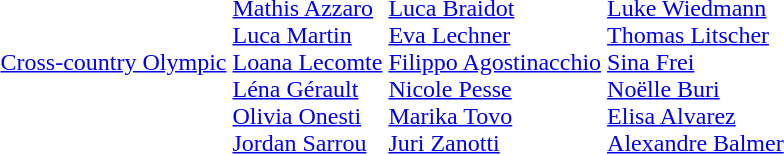<table>
<tr>
<td><a href='#'>Cross-country Olympic</a></td>
<td><br><a href='#'>Mathis Azzaro</a><br><a href='#'>Luca Martin</a><br><a href='#'>Loana Lecomte</a><br><a href='#'>Léna Gérault</a><br><a href='#'>Olivia Onesti</a><br><a href='#'>Jordan Sarrou</a></td>
<td><br><a href='#'>Luca Braidot</a><br><a href='#'>Eva Lechner</a><br><a href='#'>Filippo Agostinacchio</a><br><a href='#'>Nicole Pesse</a><br><a href='#'>Marika Tovo</a><br><a href='#'>Juri Zanotti</a></td>
<td><br><a href='#'>Luke Wiedmann</a><br><a href='#'>Thomas Litscher</a><br><a href='#'>Sina Frei</a><br><a href='#'>Noëlle Buri</a><br><a href='#'>Elisa Alvarez</a><br><a href='#'>Alexandre Balmer</a></td>
</tr>
</table>
